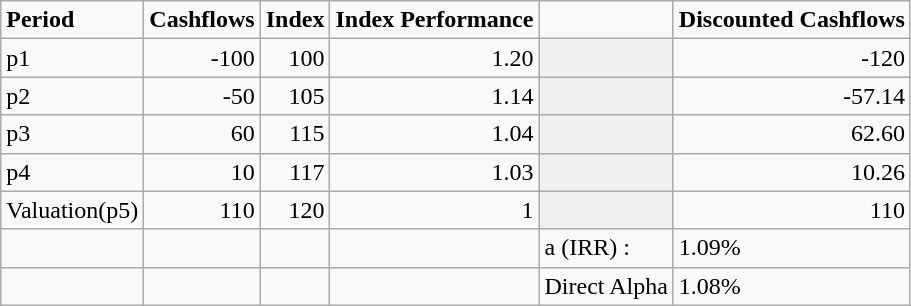<table class="wikitable">
<tr>
<td style="text-align:left; "><strong>Period</strong></td>
<td style="text-align:center; "><strong>Cashflows</strong></td>
<td style="text-align:center; "><strong>Index</strong></td>
<td style="text-align:center; "><strong>Index Performance</strong></td>
<td style="text-align:center; "> </td>
<td style="text-align:center; "><strong>Discounted Cashflows</strong></td>
</tr>
<tr>
<td>p1</td>
<td style="text-align:right;">-100</td>
<td style="text-align:right;">100</td>
<td style="text-align:right;">1.20</td>
<td style="text-align:center; background:#f0f0f0;"> </td>
<td style="text-align:right;">-120</td>
</tr>
<tr>
<td>p2</td>
<td style="text-align:right;">-50</td>
<td style="text-align:right;">105</td>
<td style="text-align:right;">1.14</td>
<td style="text-align:center; background:#f0f0f0;"> </td>
<td style="text-align:right;">-57.14</td>
</tr>
<tr>
<td>p3</td>
<td style="text-align:right;">60</td>
<td style="text-align:right;">115</td>
<td style="text-align:right;">1.04</td>
<td style="text-align:center; background:#f0f0f0;"> </td>
<td style="text-align:right;">62.60</td>
</tr>
<tr>
<td>p4</td>
<td style="text-align:right;">10</td>
<td style="text-align:right;">117</td>
<td style="text-align:right;">1.03</td>
<td style="text-align:center; background:#f0f0f0;"> </td>
<td style="text-align:right;">10.26</td>
</tr>
<tr>
<td>Valuation(p5)</td>
<td style="text-align:right;">110</td>
<td style="text-align:right;">120</td>
<td style="text-align:right;">1</td>
<td style="text-align:center; background:#f0f0f0;"> </td>
<td style="text-align:right;">110</td>
</tr>
<tr>
<td></td>
<td></td>
<td></td>
<td></td>
<td>a (IRR)  :</td>
<td>1.09%</td>
</tr>
<tr>
<td></td>
<td></td>
<td></td>
<td></td>
<td>Direct Alpha</td>
<td>1.08%</td>
</tr>
</table>
